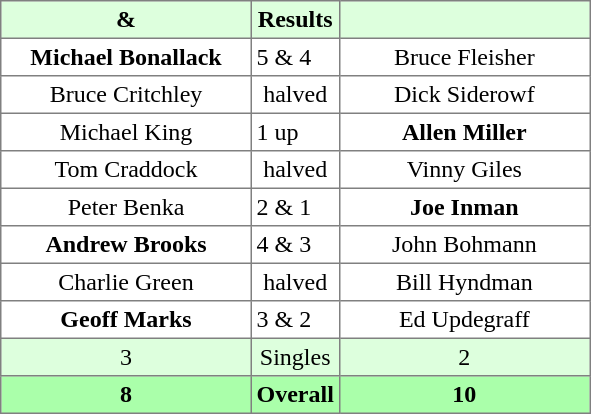<table border="1" cellpadding="3" style="border-collapse: collapse; text-align:center;">
<tr style="background:#ddffdd;">
<th width=160> & </th>
<th>Results</th>
<th width=160></th>
</tr>
<tr>
<td><strong>Michael Bonallack</strong></td>
<td align=left> 5 & 4</td>
<td>Bruce Fleisher</td>
</tr>
<tr>
<td>Bruce Critchley</td>
<td>halved</td>
<td>Dick Siderowf</td>
</tr>
<tr>
<td>Michael King</td>
<td align=left> 1 up</td>
<td><strong>Allen Miller</strong></td>
</tr>
<tr>
<td>Tom Craddock</td>
<td>halved</td>
<td>Vinny Giles</td>
</tr>
<tr>
<td>Peter Benka</td>
<td align=left> 2 & 1</td>
<td><strong>Joe Inman</strong></td>
</tr>
<tr>
<td><strong>Andrew Brooks</strong></td>
<td align=left> 4 & 3</td>
<td>John Bohmann</td>
</tr>
<tr>
<td>Charlie Green</td>
<td>halved</td>
<td>Bill Hyndman</td>
</tr>
<tr>
<td><strong>Geoff Marks</strong></td>
<td align=left> 3 & 2</td>
<td>Ed Updegraff</td>
</tr>
<tr style="background:#ddffdd;">
<td>3</td>
<td>Singles</td>
<td>2</td>
</tr>
<tr style="background:#aaffaa;">
<th>8</th>
<th>Overall</th>
<th>10</th>
</tr>
</table>
